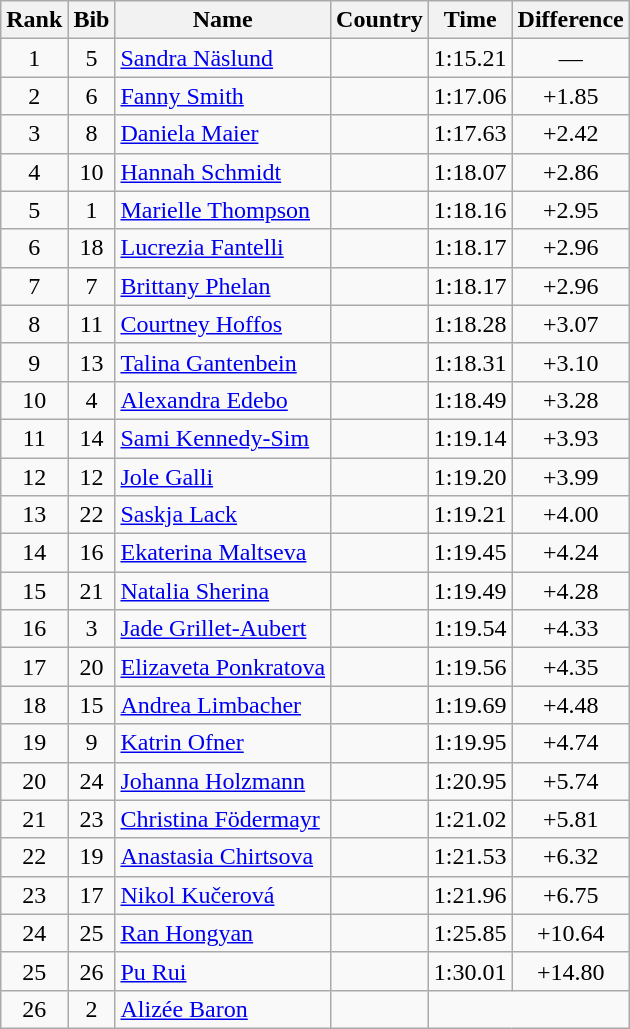<table class="wikitable sortable" style="text-align:center">
<tr>
<th>Rank</th>
<th>Bib</th>
<th>Name</th>
<th>Country</th>
<th>Time</th>
<th>Difference</th>
</tr>
<tr>
<td>1</td>
<td>5</td>
<td align=left><a href='#'>Sandra Näslund</a></td>
<td align=left></td>
<td>1:15.21</td>
<td>—</td>
</tr>
<tr>
<td>2</td>
<td>6</td>
<td align=left><a href='#'>Fanny Smith</a></td>
<td align=left></td>
<td>1:17.06</td>
<td>+1.85</td>
</tr>
<tr>
<td>3</td>
<td>8</td>
<td align=left><a href='#'>Daniela Maier</a></td>
<td align=left></td>
<td>1:17.63</td>
<td>+2.42</td>
</tr>
<tr>
<td>4</td>
<td>10</td>
<td align=left><a href='#'>Hannah Schmidt</a></td>
<td align=left></td>
<td>1:18.07</td>
<td>+2.86</td>
</tr>
<tr>
<td>5</td>
<td>1</td>
<td align=left><a href='#'>Marielle Thompson</a></td>
<td align=left></td>
<td>1:18.16</td>
<td>+2.95</td>
</tr>
<tr>
<td>6</td>
<td>18</td>
<td align=left><a href='#'>Lucrezia Fantelli</a></td>
<td align=left></td>
<td>1:18.17</td>
<td>+2.96</td>
</tr>
<tr>
<td>7</td>
<td>7</td>
<td align=left><a href='#'>Brittany Phelan</a></td>
<td align=left></td>
<td>1:18.17</td>
<td>+2.96</td>
</tr>
<tr>
<td>8</td>
<td>11</td>
<td align=left><a href='#'>Courtney Hoffos</a></td>
<td align=left></td>
<td>1:18.28</td>
<td>+3.07</td>
</tr>
<tr>
<td>9</td>
<td>13</td>
<td align=left><a href='#'>Talina Gantenbein</a></td>
<td align=left></td>
<td>1:18.31</td>
<td>+3.10</td>
</tr>
<tr>
<td>10</td>
<td>4</td>
<td align=left><a href='#'>Alexandra Edebo</a></td>
<td align=left></td>
<td>1:18.49</td>
<td>+3.28</td>
</tr>
<tr>
<td>11</td>
<td>14</td>
<td align=left><a href='#'>Sami Kennedy-Sim</a></td>
<td align=left></td>
<td>1:19.14</td>
<td>+3.93</td>
</tr>
<tr>
<td>12</td>
<td>12</td>
<td align=left><a href='#'>Jole Galli</a></td>
<td align=left></td>
<td>1:19.20</td>
<td>+3.99</td>
</tr>
<tr>
<td>13</td>
<td>22</td>
<td align=left><a href='#'>Saskja Lack</a></td>
<td align=left></td>
<td>1:19.21</td>
<td>+4.00</td>
</tr>
<tr>
<td>14</td>
<td>16</td>
<td align=left><a href='#'>Ekaterina Maltseva</a></td>
<td align=left></td>
<td>1:19.45</td>
<td>+4.24</td>
</tr>
<tr>
<td>15</td>
<td>21</td>
<td align=left><a href='#'>Natalia Sherina</a></td>
<td align=left></td>
<td>1:19.49</td>
<td>+4.28</td>
</tr>
<tr>
<td>16</td>
<td>3</td>
<td align=left><a href='#'>Jade Grillet-Aubert</a></td>
<td align=left></td>
<td>1:19.54</td>
<td>+4.33</td>
</tr>
<tr>
<td>17</td>
<td>20</td>
<td align=left><a href='#'>Elizaveta Ponkratova</a></td>
<td align=left></td>
<td>1:19.56</td>
<td>+4.35</td>
</tr>
<tr>
<td>18</td>
<td>15</td>
<td align=left><a href='#'>Andrea Limbacher</a></td>
<td align=left></td>
<td>1:19.69</td>
<td>+4.48</td>
</tr>
<tr>
<td>19</td>
<td>9</td>
<td align=left><a href='#'>Katrin Ofner</a></td>
<td align=left></td>
<td>1:19.95</td>
<td>+4.74</td>
</tr>
<tr>
<td>20</td>
<td>24</td>
<td align=left><a href='#'>Johanna Holzmann</a></td>
<td align=left></td>
<td>1:20.95</td>
<td>+5.74</td>
</tr>
<tr>
<td>21</td>
<td>23</td>
<td align=left><a href='#'>Christina Födermayr</a></td>
<td align=left></td>
<td>1:21.02</td>
<td>+5.81</td>
</tr>
<tr>
<td>22</td>
<td>19</td>
<td align=left><a href='#'>Anastasia Chirtsova</a></td>
<td align=left></td>
<td>1:21.53</td>
<td>+6.32</td>
</tr>
<tr>
<td>23</td>
<td>17</td>
<td align=left><a href='#'>Nikol Kučerová</a></td>
<td align=left></td>
<td>1:21.96</td>
<td>+6.75</td>
</tr>
<tr>
<td>24</td>
<td>25</td>
<td align=left><a href='#'>Ran Hongyan</a></td>
<td align=left></td>
<td>1:25.85</td>
<td>+10.64</td>
</tr>
<tr>
<td>25</td>
<td>26</td>
<td align=left><a href='#'>Pu Rui</a></td>
<td align=left></td>
<td>1:30.01</td>
<td>+14.80</td>
</tr>
<tr>
<td>26</td>
<td>2</td>
<td align=left><a href='#'>Alizée Baron</a></td>
<td align=left></td>
<td colspan=2></td>
</tr>
</table>
